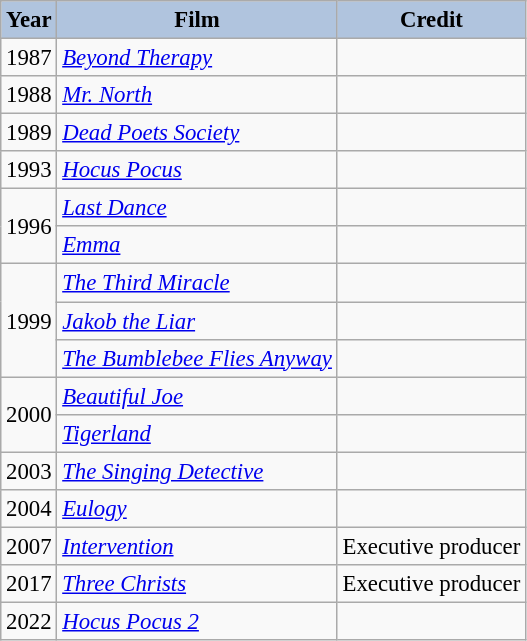<table class="wikitable" style="font-size:95%;">
<tr>
<th style="background:#B0C4DE;">Year</th>
<th style="background:#B0C4DE;">Film</th>
<th style="background:#B0C4DE;">Credit</th>
</tr>
<tr>
<td>1987</td>
<td><em><a href='#'>Beyond Therapy</a></em></td>
<td></td>
</tr>
<tr>
<td>1988</td>
<td><em><a href='#'>Mr. North</a></em></td>
<td></td>
</tr>
<tr>
<td>1989</td>
<td><em><a href='#'>Dead Poets Society</a></em></td>
<td></td>
</tr>
<tr>
<td>1993</td>
<td><em><a href='#'>Hocus Pocus</a></em></td>
<td></td>
</tr>
<tr>
<td rowspan=2>1996</td>
<td><em><a href='#'>Last Dance</a></em></td>
<td></td>
</tr>
<tr>
<td><em><a href='#'>Emma</a></em></td>
<td></td>
</tr>
<tr>
<td rowspan=3>1999</td>
<td><em><a href='#'>The Third Miracle</a></em></td>
<td></td>
</tr>
<tr>
<td><em><a href='#'>Jakob the Liar</a></em></td>
<td></td>
</tr>
<tr>
<td><em><a href='#'>The Bumblebee Flies Anyway</a></em></td>
<td></td>
</tr>
<tr>
<td rowspan=2>2000</td>
<td><em><a href='#'>Beautiful Joe</a></em></td>
<td></td>
</tr>
<tr>
<td><em><a href='#'>Tigerland</a></em></td>
<td></td>
</tr>
<tr>
<td>2003</td>
<td><em><a href='#'>The Singing Detective</a></em></td>
<td></td>
</tr>
<tr>
<td>2004</td>
<td><em><a href='#'>Eulogy</a></em></td>
<td></td>
</tr>
<tr>
<td>2007</td>
<td><em><a href='#'>Intervention</a></em></td>
<td>Executive producer</td>
</tr>
<tr>
<td>2017</td>
<td><em><a href='#'>Three Christs</a></em></td>
<td>Executive producer</td>
</tr>
<tr>
<td>2022</td>
<td><em><a href='#'>Hocus Pocus 2</a></em></td>
<td></td>
</tr>
</table>
